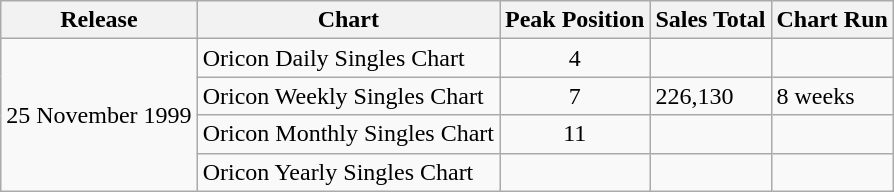<table class="wikitable">
<tr>
<th>Release</th>
<th>Chart</th>
<th>Peak Position</th>
<th>Sales Total</th>
<th>Chart Run</th>
</tr>
<tr>
<td rowspan="4">25 November 1999</td>
<td>Oricon Daily Singles Chart</td>
<td align="center">4</td>
<td></td>
<td></td>
</tr>
<tr>
<td>Oricon Weekly Singles Chart</td>
<td align="center">7</td>
<td>226,130</td>
<td>8 weeks</td>
</tr>
<tr>
<td>Oricon Monthly Singles Chart</td>
<td align="center">11</td>
<td></td>
<td></td>
</tr>
<tr>
<td>Oricon Yearly Singles Chart</td>
<td align="center"></td>
<td></td>
<td></td>
</tr>
</table>
